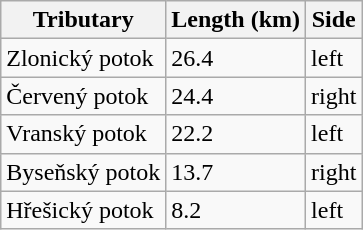<table class="wikitable">
<tr>
<th>Tributary</th>
<th>Length (km)</th>
<th>Side</th>
</tr>
<tr>
<td>Zlonický potok</td>
<td>26.4</td>
<td>left</td>
</tr>
<tr>
<td>Červený potok</td>
<td>24.4</td>
<td>right</td>
</tr>
<tr>
<td>Vranský potok</td>
<td>22.2</td>
<td>left</td>
</tr>
<tr>
<td>Byseňský potok</td>
<td>13.7</td>
<td>right</td>
</tr>
<tr>
<td>Hřešický potok</td>
<td>8.2</td>
<td>left</td>
</tr>
</table>
